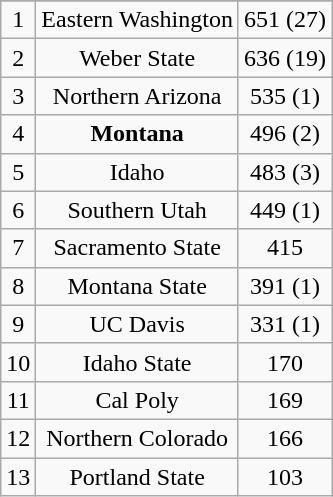<table class="wikitable" style="display: inline-table;">
<tr align="center">
</tr>
<tr align="center">
<td>1</td>
<td>Eastern Washington</td>
<td>651 (27)</td>
</tr>
<tr align="center">
<td>2</td>
<td>Weber State</td>
<td>636 (19)</td>
</tr>
<tr align="center">
<td>3</td>
<td>Northern Arizona</td>
<td>535 (1)</td>
</tr>
<tr align="center">
<td>4</td>
<td><strong>Montana</strong></td>
<td>496 (2)</td>
</tr>
<tr align="center">
<td>5</td>
<td>Idaho</td>
<td>483 (3)</td>
</tr>
<tr align="center">
<td>6</td>
<td>Southern Utah</td>
<td>449 (1)</td>
</tr>
<tr align="center">
<td>7</td>
<td>Sacramento State</td>
<td>415</td>
</tr>
<tr align="center">
<td>8</td>
<td>Montana State</td>
<td>391 (1)</td>
</tr>
<tr align="center">
<td>9</td>
<td>UC Davis</td>
<td>331 (1)</td>
</tr>
<tr align="center">
<td>10</td>
<td>Idaho State</td>
<td>170</td>
</tr>
<tr align="center">
<td>11</td>
<td>Cal Poly</td>
<td>169</td>
</tr>
<tr align="center">
<td>12</td>
<td>Northern Colorado</td>
<td>166</td>
</tr>
<tr align="center">
<td>13</td>
<td>Portland State</td>
<td>103</td>
</tr>
</table>
